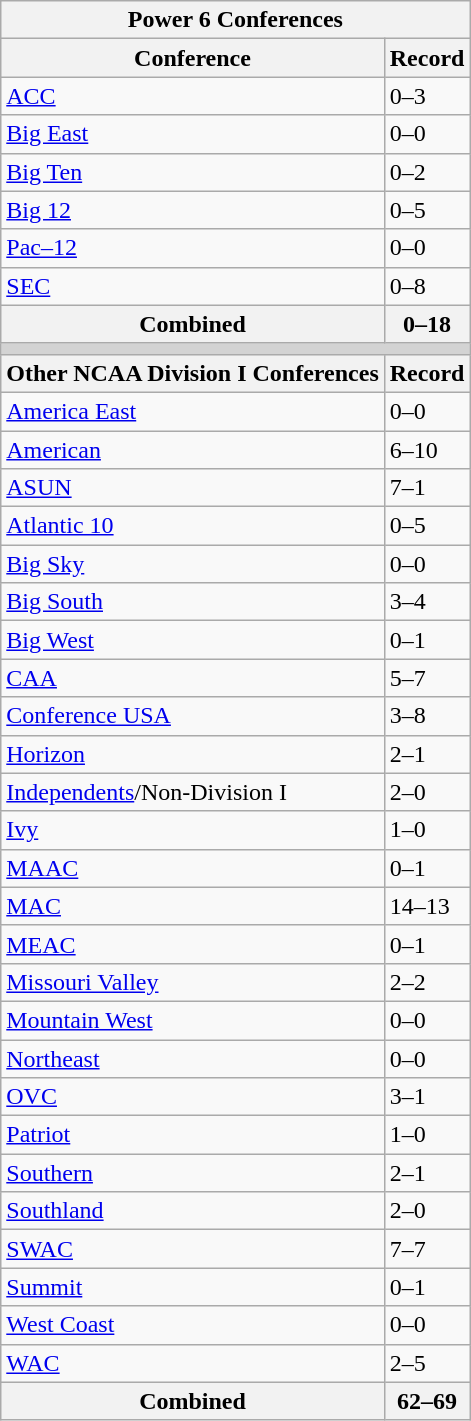<table class="wikitable">
<tr>
<th colspan="2">Power 6 Conferences</th>
</tr>
<tr>
<th>Conference</th>
<th>Record</th>
</tr>
<tr>
<td><a href='#'>ACC</a></td>
<td>0–3</td>
</tr>
<tr>
<td><a href='#'>Big East</a></td>
<td>0–0</td>
</tr>
<tr>
<td><a href='#'>Big Ten</a></td>
<td>0–2</td>
</tr>
<tr>
<td><a href='#'>Big 12</a></td>
<td>0–5</td>
</tr>
<tr>
<td><a href='#'>Pac–12</a></td>
<td>0–0</td>
</tr>
<tr>
<td><a href='#'>SEC</a></td>
<td>0–8</td>
</tr>
<tr>
<th align="left">Combined</th>
<th align="left">0–18</th>
</tr>
<tr>
<th colspan="2" style="background:lightgrey;"></th>
</tr>
<tr>
<th>Other NCAA Division I Conferences</th>
<th>Record</th>
</tr>
<tr>
<td><a href='#'>America East</a></td>
<td>0–0</td>
</tr>
<tr>
<td><a href='#'>American</a></td>
<td>6–10</td>
</tr>
<tr>
<td><a href='#'>ASUN</a></td>
<td>7–1</td>
</tr>
<tr>
<td><a href='#'>Atlantic 10</a></td>
<td>0–5</td>
</tr>
<tr>
<td><a href='#'>Big Sky</a></td>
<td>0–0</td>
</tr>
<tr>
<td><a href='#'>Big South</a></td>
<td>3–4</td>
</tr>
<tr>
<td><a href='#'>Big West</a></td>
<td>0–1</td>
</tr>
<tr>
<td><a href='#'>CAA</a></td>
<td>5–7</td>
</tr>
<tr>
<td><a href='#'>Conference USA</a></td>
<td>3–8</td>
</tr>
<tr>
<td><a href='#'>Horizon</a></td>
<td>2–1</td>
</tr>
<tr>
<td><a href='#'>Independents</a>/Non-Division I</td>
<td>2–0</td>
</tr>
<tr>
<td><a href='#'>Ivy</a></td>
<td>1–0</td>
</tr>
<tr>
<td><a href='#'>MAAC</a></td>
<td>0–1</td>
</tr>
<tr>
<td><a href='#'>MAC</a></td>
<td>14–13</td>
</tr>
<tr>
<td><a href='#'>MEAC</a></td>
<td>0–1</td>
</tr>
<tr>
<td><a href='#'>Missouri Valley</a></td>
<td>2–2</td>
</tr>
<tr>
<td><a href='#'>Mountain West</a></td>
<td>0–0</td>
</tr>
<tr>
<td><a href='#'>Northeast</a></td>
<td>0–0</td>
</tr>
<tr>
<td><a href='#'>OVC</a></td>
<td>3–1</td>
</tr>
<tr>
<td><a href='#'>Patriot</a></td>
<td>1–0</td>
</tr>
<tr>
<td><a href='#'>Southern</a></td>
<td>2–1</td>
</tr>
<tr>
<td><a href='#'>Southland</a></td>
<td>2–0</td>
</tr>
<tr>
<td><a href='#'>SWAC</a></td>
<td>7–7</td>
</tr>
<tr>
<td><a href='#'>Summit</a></td>
<td>0–1</td>
</tr>
<tr>
<td><a href='#'>West Coast</a></td>
<td>0–0</td>
</tr>
<tr>
<td><a href='#'>WAC</a></td>
<td>2–5</td>
</tr>
<tr>
<th align="left">Combined</th>
<th align="left">62–69</th>
</tr>
</table>
